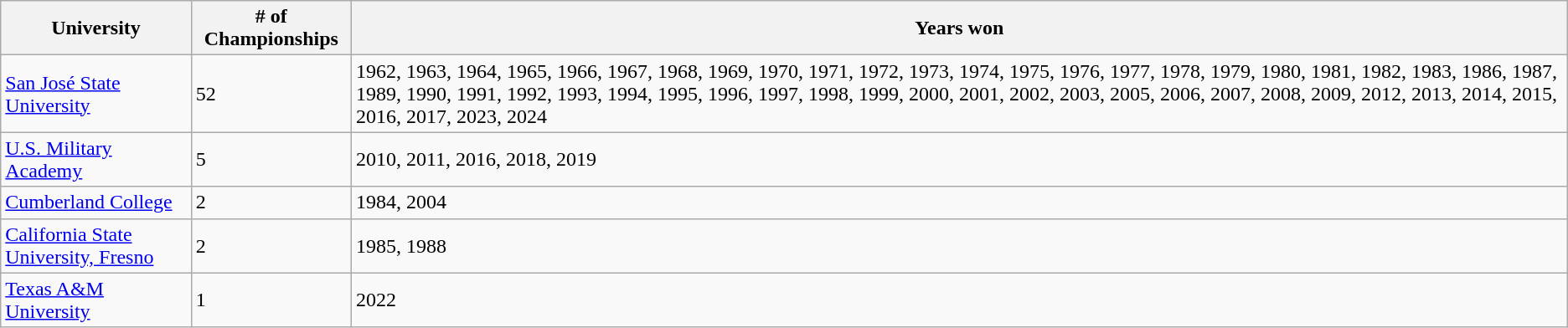<table class="wikitable">
<tr>
<th>University</th>
<th># of Championships</th>
<th>Years won</th>
</tr>
<tr>
<td><a href='#'>San José State University</a></td>
<td>52</td>
<td>1962, 1963, 1964, 1965, 1966, 1967, 1968, 1969, 1970, 1971, 1972, 1973, 1974, 1975, 1976, 1977, 1978, 1979, 1980, 1981, 1982, 1983, 1986, 1987, 1989, 1990, 1991, 1992, 1993, 1994, 1995, 1996, 1997, 1998, 1999, 2000, 2001, 2002, 2003, 2005, 2006, 2007, 2008, 2009, 2012, 2013, 2014, 2015, 2016, 2017, 2023, 2024</td>
</tr>
<tr>
<td><a href='#'>U.S. Military Academy</a></td>
<td>5</td>
<td>2010, 2011, 2016, 2018, 2019</td>
</tr>
<tr>
<td><a href='#'>Cumberland College</a></td>
<td>2</td>
<td>1984, 2004</td>
</tr>
<tr>
<td><a href='#'>California State University, Fresno</a></td>
<td>2</td>
<td>1985, 1988</td>
</tr>
<tr>
<td><a href='#'>Texas A&M University</a></td>
<td>1</td>
<td>2022</td>
</tr>
</table>
